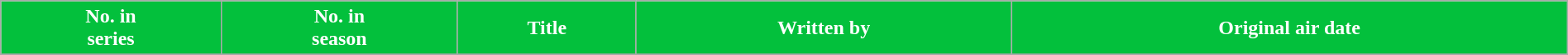<table class="wikitable plainrowheaders" style="width:100%; margin:auto;">
<tr>
<th style="background:#03C03C; color:white;">No. in<br>series</th>
<th style="background:#03C03C; color:white;">No. in<br>season</th>
<th style="background:#03C03C; color:white;">Title</th>
<th style="background:#03C03C; color:white;">Written by</th>
<th style="background:#03C03C; color:white;">Original air date</th>
</tr>
<tr>
</tr>
</table>
